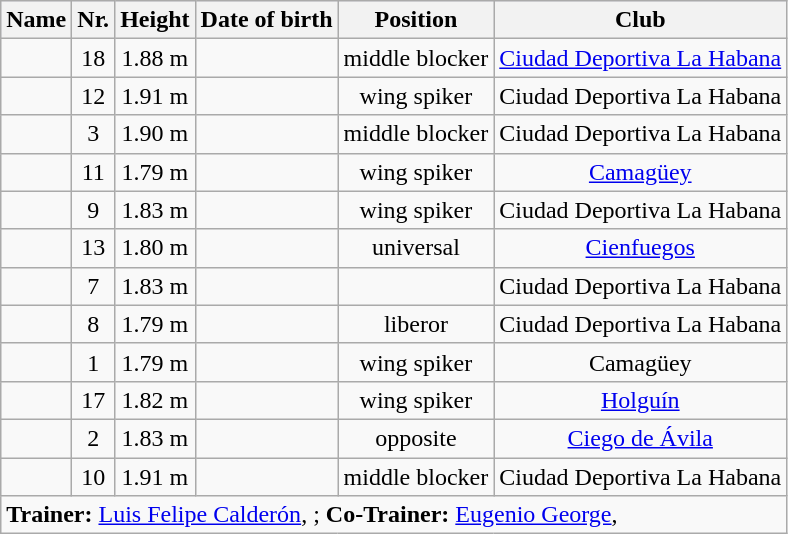<table class="wikitable sortable" style="margin-bottom:0">
<tr style="text-align:center; background:lavender;">
<th>Name</th>
<th>Nr.</th>
<th>Height</th>
<th>Date of birth</th>
<th>Position</th>
<th>Club</th>
</tr>
<tr style="text-align:center;">
<td align="left"></td>
<td>18</td>
<td>1.88 m</td>
<td></td>
<td>middle blocker</td>
<td><a href='#'>Ciudad Deportiva La Habana</a></td>
</tr>
<tr style="text-align:center;">
<td align="left"></td>
<td>12</td>
<td>1.91 m</td>
<td></td>
<td>wing spiker</td>
<td>Ciudad Deportiva La Habana</td>
</tr>
<tr style="text-align:center;">
<td align="left"></td>
<td>3</td>
<td>1.90 m</td>
<td></td>
<td>middle blocker</td>
<td>Ciudad Deportiva La Habana</td>
</tr>
<tr style="text-align:center;">
<td align="left"></td>
<td>11</td>
<td>1.79 m</td>
<td></td>
<td>wing spiker</td>
<td><a href='#'>Camagüey</a></td>
</tr>
<tr style="text-align:center;">
<td align="left"></td>
<td>9</td>
<td>1.83 m</td>
<td></td>
<td>wing spiker</td>
<td>Ciudad Deportiva La Habana</td>
</tr>
<tr style="text-align:center;">
<td align="left"></td>
<td>13</td>
<td>1.80 m</td>
<td></td>
<td>universal</td>
<td><a href='#'>Cienfuegos</a></td>
</tr>
<tr style="text-align:center;">
<td align="left"></td>
<td>7</td>
<td>1.83 m</td>
<td></td>
<td></td>
<td>Ciudad Deportiva La Habana</td>
</tr>
<tr style="text-align:center;">
<td align="left"></td>
<td>8</td>
<td>1.79 m</td>
<td></td>
<td>liberor</td>
<td>Ciudad Deportiva La Habana</td>
</tr>
<tr style="text-align:center;">
<td align="left"></td>
<td>1</td>
<td>1.79 m</td>
<td></td>
<td>wing spiker</td>
<td>Camagüey</td>
</tr>
<tr style="text-align:center;">
<td align="left"></td>
<td>17</td>
<td>1.82 m</td>
<td></td>
<td>wing spiker</td>
<td><a href='#'>Holguín</a></td>
</tr>
<tr style="text-align:center;">
<td align="left"></td>
<td>2</td>
<td>1.83 m</td>
<td></td>
<td>opposite</td>
<td><a href='#'>Ciego de Ávila</a></td>
</tr>
<tr style="text-align:center;">
<td align="left"></td>
<td>10</td>
<td>1.91 m</td>
<td></td>
<td>middle blocker</td>
<td>Ciudad Deportiva La Habana</td>
</tr>
<tr class="sortbottom">
<td colspan="6"><strong>Trainer:</strong> <a href='#'>Luis Felipe Calderón</a>, ; <strong>Co-Trainer:</strong> <a href='#'>Eugenio George</a>, </td>
</tr>
</table>
